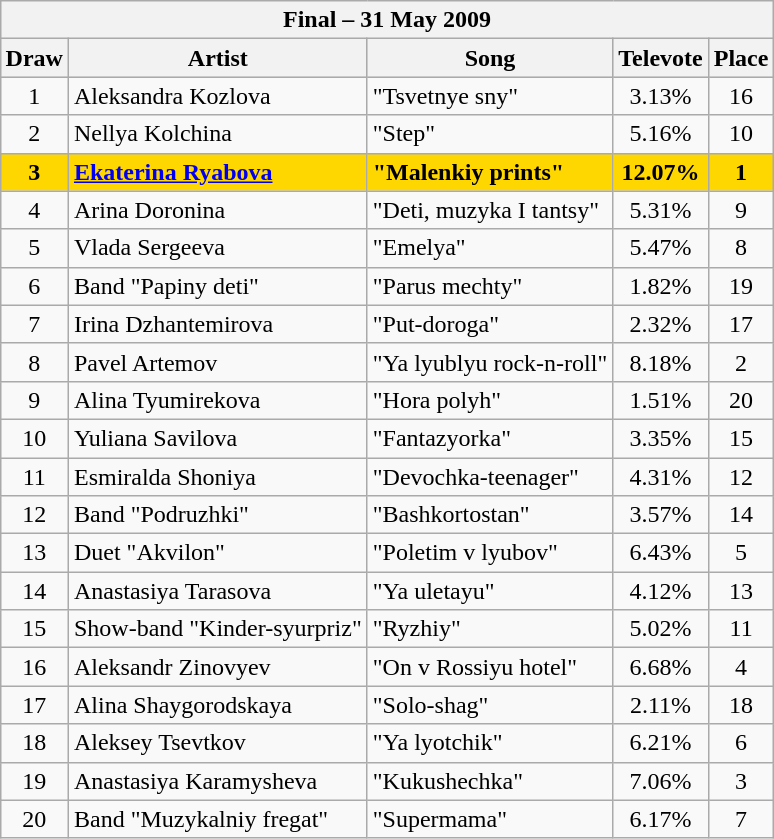<table class="sortable wikitable" style="margin: 1em auto 1em auto; text-align:center">
<tr>
<th colspan="5">Final – 31 May 2009</th>
</tr>
<tr bgcolor="#CCCCCC">
<th>Draw</th>
<th>Artist</th>
<th>Song</th>
<th>Televote</th>
<th>Place</th>
</tr>
<tr>
<td>1</td>
<td align="left">Aleksandra Kozlova</td>
<td align="left">"Tsvetnye sny"</td>
<td>3.13%</td>
<td>16</td>
</tr>
<tr>
<td>2</td>
<td align="left">Nellya Kolchina</td>
<td align="left">"Step"</td>
<td>5.16%</td>
<td>10</td>
</tr>
<tr style="font-weight:bold; background:gold;">
<td>3</td>
<td align="left"><a href='#'>Ekaterina Ryabova</a></td>
<td align="left">"Malenkiy prints"</td>
<td>12.07%</td>
<td>1</td>
</tr>
<tr>
<td>4</td>
<td align="left">Arina Doronina</td>
<td align="left">"Deti, muzyka I tantsy"</td>
<td>5.31%</td>
<td>9</td>
</tr>
<tr>
<td>5</td>
<td align="left">Vlada Sergeeva</td>
<td align="left">"Emelya"</td>
<td>5.47%</td>
<td>8</td>
</tr>
<tr>
<td>6</td>
<td align="left">Band "Papiny deti"</td>
<td align="left">"Parus mechty"</td>
<td>1.82%</td>
<td>19</td>
</tr>
<tr>
<td>7</td>
<td align="left">Irina Dzhantemirova</td>
<td align="left">"Put-doroga"</td>
<td>2.32%</td>
<td>17</td>
</tr>
<tr>
<td>8</td>
<td align="left">Pavel Artemov</td>
<td align="left">"Ya lyublyu rock-n-roll"</td>
<td>8.18%</td>
<td>2</td>
</tr>
<tr>
<td>9</td>
<td align="left">Alina Tyumirekova</td>
<td align="left">"Hora polyh"</td>
<td>1.51%</td>
<td>20</td>
</tr>
<tr>
<td>10</td>
<td align="left">Yuliana Savilova</td>
<td align="left">"Fantazyorka"</td>
<td>3.35%</td>
<td>15</td>
</tr>
<tr>
<td>11</td>
<td align="left">Esmiralda Shoniya</td>
<td align="left">"Devochka-teenager"</td>
<td>4.31%</td>
<td>12</td>
</tr>
<tr>
<td>12</td>
<td align="left">Band "Podruzhki"</td>
<td align="left">"Bashkortostan"</td>
<td>3.57%</td>
<td>14</td>
</tr>
<tr>
<td>13</td>
<td align="left">Duet "Akvilon"</td>
<td align="left">"Poletim v lyubov"</td>
<td>6.43%</td>
<td>5</td>
</tr>
<tr>
<td>14</td>
<td align="left">Anastasiya Tarasova</td>
<td align="left">"Ya uletayu"</td>
<td>4.12%</td>
<td>13</td>
</tr>
<tr>
<td>15</td>
<td align="left">Show-band "Kinder-syurpriz"</td>
<td align="left">"Ryzhiy"</td>
<td>5.02%</td>
<td>11</td>
</tr>
<tr>
<td>16</td>
<td align="left">Aleksandr Zinovyev</td>
<td align="left">"On v Rossiyu hotel"</td>
<td>6.68%</td>
<td>4</td>
</tr>
<tr>
<td>17</td>
<td align="left">Alina Shaygorodskaya</td>
<td align="left">"Solo-shag"</td>
<td>2.11%</td>
<td>18</td>
</tr>
<tr>
<td>18</td>
<td align="left">Aleksey Tsevtkov</td>
<td align="left">"Ya lyotchik"</td>
<td>6.21%</td>
<td>6</td>
</tr>
<tr>
<td>19</td>
<td align="left">Anastasiya Karamysheva</td>
<td align="left">"Kukushechka"</td>
<td>7.06%</td>
<td>3</td>
</tr>
<tr>
<td>20</td>
<td align="left">Band "Muzykalniy fregat"</td>
<td align="left">"Supermama"</td>
<td>6.17%</td>
<td>7</td>
</tr>
</table>
